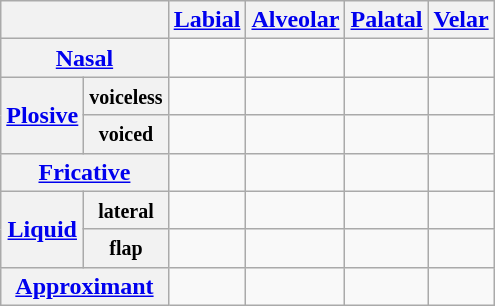<table class="wikitable" style="text-align:center;">
<tr>
<th colspan="2"></th>
<th><a href='#'>Labial</a></th>
<th><a href='#'>Alveolar</a></th>
<th><a href='#'>Palatal</a></th>
<th><a href='#'>Velar</a></th>
</tr>
<tr>
<th colspan="2"><a href='#'>Nasal</a></th>
<td></td>
<td></td>
<td></td>
<td></td>
</tr>
<tr>
<th rowspan="2"><a href='#'>Plosive</a></th>
<th><small>voiceless</small></th>
<td></td>
<td></td>
<td></td>
<td></td>
</tr>
<tr>
<th><small>voiced</small></th>
<td></td>
<td></td>
<td></td>
<td></td>
</tr>
<tr>
<th colspan="2"><a href='#'>Fricative</a></th>
<td></td>
<td></td>
<td></td>
<td></td>
</tr>
<tr>
<th rowspan="2"><a href='#'>Liquid</a></th>
<th><small>lateral</small></th>
<td></td>
<td></td>
<td></td>
<td></td>
</tr>
<tr>
<th><small>flap</small></th>
<td></td>
<td></td>
<td></td>
<td></td>
</tr>
<tr>
<th colspan="2"><a href='#'>Approximant</a></th>
<td></td>
<td></td>
<td></td>
<td></td>
</tr>
</table>
